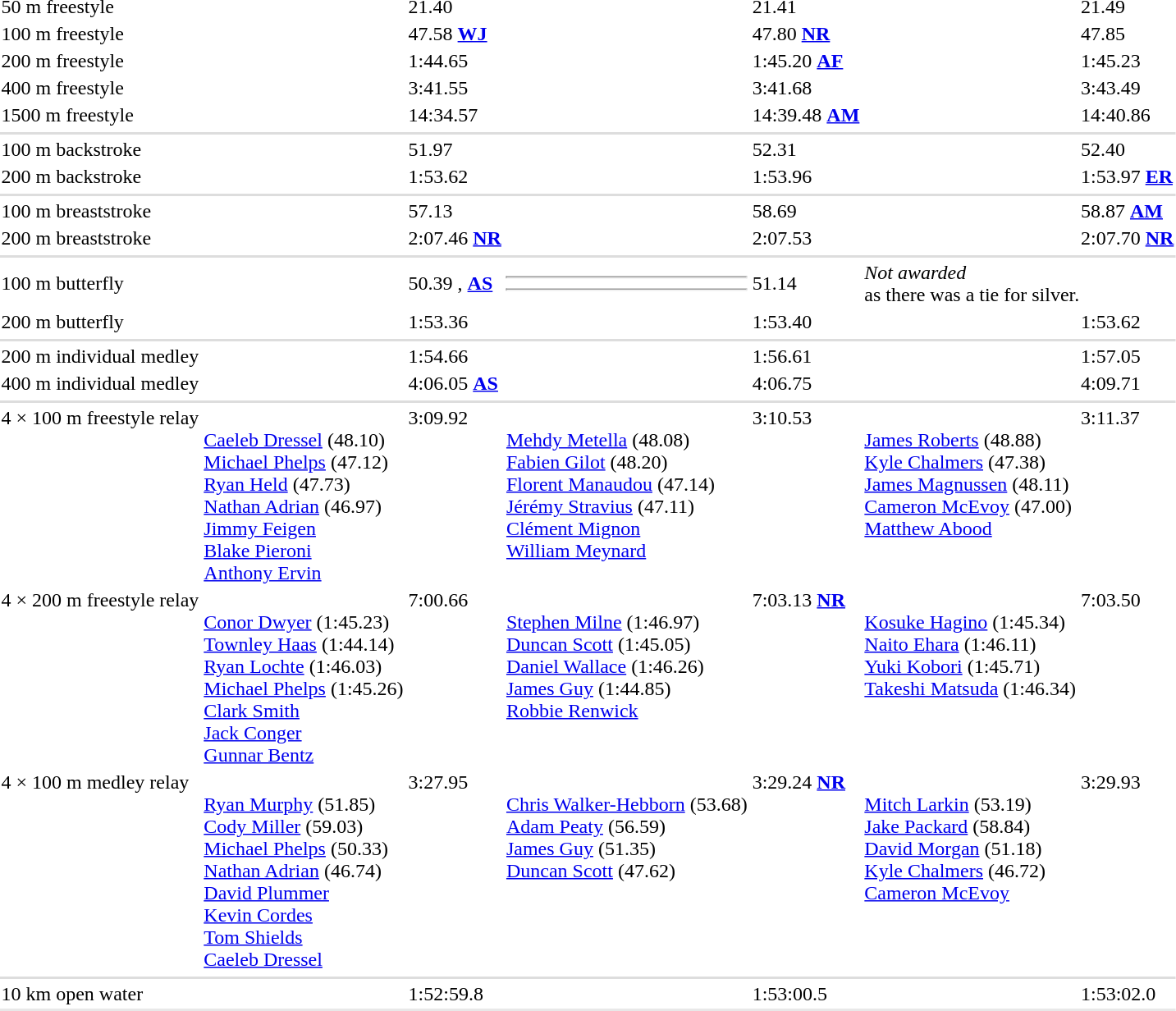<table>
<tr>
<td>50 m freestyle<br></td>
<td></td>
<td>21.40</td>
<td></td>
<td>21.41</td>
<td></td>
<td>21.49</td>
</tr>
<tr>
<td>100 m freestyle<br></td>
<td></td>
<td>47.58 <strong><a href='#'>WJ</a></strong></td>
<td></td>
<td>47.80 <strong><a href='#'>NR</a></strong></td>
<td></td>
<td>47.85</td>
</tr>
<tr>
<td>200 m freestyle<br></td>
<td></td>
<td>1:44.65</td>
<td></td>
<td>1:45.20 <strong><a href='#'>AF</a></strong></td>
<td></td>
<td>1:45.23</td>
</tr>
<tr>
<td>400 m freestyle<br></td>
<td></td>
<td>3:41.55</td>
<td></td>
<td>3:41.68</td>
<td></td>
<td>3:43.49</td>
</tr>
<tr>
<td>1500 m freestyle<br></td>
<td></td>
<td>14:34.57</td>
<td></td>
<td>14:39.48 <strong><a href='#'>AM</a></strong></td>
<td></td>
<td>14:40.86</td>
</tr>
<tr>
</tr>
<tr bgcolor=#ddd>
<td colspan=7></td>
</tr>
<tr>
<td>100 m backstroke<br></td>
<td></td>
<td>51.97 </td>
<td></td>
<td>52.31</td>
<td></td>
<td>52.40</td>
</tr>
<tr>
<td>200 m backstroke<br></td>
<td></td>
<td>1:53.62</td>
<td></td>
<td>1:53.96</td>
<td></td>
<td>1:53.97 <strong><a href='#'>ER</a></strong></td>
</tr>
<tr>
</tr>
<tr bgcolor=#ddd>
<td colspan=7></td>
</tr>
<tr>
<td>100 m breaststroke<br></td>
<td></td>
<td>57.13 </td>
<td></td>
<td>58.69</td>
<td></td>
<td>58.87 <strong><a href='#'>AM</a></strong></td>
</tr>
<tr>
<td>200 m breaststroke<br></td>
<td></td>
<td>2:07.46 <strong><a href='#'>NR</a></strong></td>
<td></td>
<td>2:07.53</td>
<td></td>
<td>2:07.70 <strong><a href='#'>NR</a></strong></td>
</tr>
<tr>
</tr>
<tr bgcolor=#ddd>
<td colspan=7></td>
</tr>
<tr>
<td>100 m butterfly<br></td>
<td></td>
<td>50.39 , <strong><a href='#'>AS</a></strong></td>
<td><hr><hr></td>
<td>51.14</td>
<td colspan=2><em>Not awarded</em><br><span>as there was a tie for silver.</span></td>
</tr>
<tr>
<td>200 m butterfly<br></td>
<td></td>
<td>1:53.36</td>
<td></td>
<td>1:53.40</td>
<td></td>
<td>1:53.62</td>
</tr>
<tr>
</tr>
<tr bgcolor=#ddd>
<td colspan=7></td>
</tr>
<tr>
<td>200 m individual medley<br></td>
<td></td>
<td>1:54.66</td>
<td></td>
<td>1:56.61</td>
<td></td>
<td>1:57.05</td>
</tr>
<tr>
<td>400 m individual medley<br></td>
<td></td>
<td>4:06.05 <strong><a href='#'>AS</a></strong></td>
<td></td>
<td>4:06.75</td>
<td></td>
<td>4:09.71</td>
</tr>
<tr>
</tr>
<tr bgcolor=#ddd>
<td colspan=7></td>
</tr>
<tr valign="top">
<td>4 × 100 m freestyle relay<br></td>
<td valign=top><br><a href='#'>Caeleb Dressel</a> (48.10)<br><a href='#'>Michael Phelps</a> (47.12)<br><a href='#'>Ryan Held</a> (47.73)<br><a href='#'>Nathan Adrian</a> (46.97)<br><a href='#'>Jimmy Feigen</a><br><a href='#'>Blake Pieroni</a><br><a href='#'>Anthony Ervin</a></td>
<td>3:09.92</td>
<td valign=top><br><a href='#'>Mehdy Metella</a> (48.08)<br><a href='#'>Fabien Gilot</a> (48.20)<br><a href='#'>Florent Manaudou</a> (47.14)<br><a href='#'>Jérémy Stravius</a> (47.11)<br><a href='#'>Clément Mignon</a><br><a href='#'>William Meynard</a></td>
<td>3:10.53</td>
<td valign=top><br><a href='#'>James Roberts</a> (48.88)<br><a href='#'>Kyle Chalmers</a> (47.38)<br><a href='#'>James Magnussen</a> (48.11)<br><a href='#'>Cameron McEvoy</a> (47.00)<br><a href='#'>Matthew Abood</a></td>
<td>3:11.37</td>
</tr>
<tr valign="top">
<td>4 × 200 m freestyle relay<br></td>
<td valign=top><br><a href='#'>Conor Dwyer</a> (1:45.23)<br><a href='#'>Townley Haas</a> (1:44.14)<br><a href='#'>Ryan Lochte</a> (1:46.03)<br><a href='#'>Michael Phelps</a> (1:45.26)<br><a href='#'>Clark Smith</a><br><a href='#'>Jack Conger</a><br><a href='#'>Gunnar Bentz</a></td>
<td>7:00.66</td>
<td valign=top><br><a href='#'>Stephen Milne</a> (1:46.97)<br><a href='#'>Duncan Scott</a> (1:45.05)<br><a href='#'>Daniel Wallace</a> (1:46.26)<br><a href='#'>James Guy</a> (1:44.85)<br><a href='#'>Robbie Renwick</a></td>
<td>7:03.13 <strong><a href='#'>NR</a></strong></td>
<td valign=top><br><a href='#'>Kosuke Hagino</a> (1:45.34)<br><a href='#'>Naito Ehara</a> (1:46.11)<br><a href='#'>Yuki Kobori</a> (1:45.71)<br><a href='#'>Takeshi Matsuda</a> (1:46.34)</td>
<td>7:03.50</td>
</tr>
<tr valign="top">
<td>4 × 100 m medley relay<br></td>
<td valign=top><br><a href='#'>Ryan Murphy</a> (51.85) <br><a href='#'>Cody Miller</a> (59.03)<br><a href='#'>Michael Phelps</a> (50.33)<br><a href='#'>Nathan Adrian</a> (46.74)<br><a href='#'>David Plummer</a><br><a href='#'>Kevin Cordes</a><br><a href='#'>Tom Shields</a><br><a href='#'>Caeleb Dressel</a></td>
<td>3:27.95 </td>
<td valign=top><br><a href='#'>Chris Walker-Hebborn</a> (53.68)<br><a href='#'>Adam Peaty</a> (56.59)<br><a href='#'>James Guy</a> (51.35)<br><a href='#'>Duncan Scott</a> (47.62)</td>
<td>3:29.24 <strong><a href='#'>NR</a></strong></td>
<td valign=top><br><a href='#'>Mitch Larkin</a> (53.19)<br><a href='#'>Jake Packard</a> (58.84)<br><a href='#'>David Morgan</a> (51.18)<br><a href='#'>Kyle Chalmers</a> (46.72)<br><a href='#'>Cameron McEvoy</a></td>
<td>3:29.93</td>
</tr>
<tr>
</tr>
<tr bgcolor=#ddd>
<td colspan=7></td>
</tr>
<tr>
<td>10 km open water<br></td>
<td></td>
<td>1:52:59.8</td>
<td></td>
<td>1:53:00.5</td>
<td></td>
<td>1:53:02.0</td>
</tr>
<tr bgcolor= e8e8e8>
<td colspan=7></td>
</tr>
</table>
